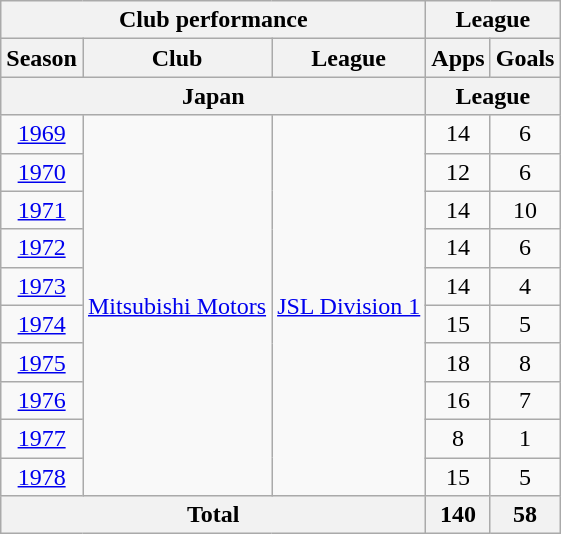<table class="wikitable" style="text-align:center;">
<tr>
<th colspan=3>Club performance</th>
<th colspan=2>League</th>
</tr>
<tr>
<th>Season</th>
<th>Club</th>
<th>League</th>
<th>Apps</th>
<th>Goals</th>
</tr>
<tr>
<th colspan=3>Japan</th>
<th colspan=2>League</th>
</tr>
<tr>
<td><a href='#'>1969</a></td>
<td rowspan="10"><a href='#'>Mitsubishi Motors</a></td>
<td rowspan="10"><a href='#'>JSL Division 1</a></td>
<td>14</td>
<td>6</td>
</tr>
<tr>
<td><a href='#'>1970</a></td>
<td>12</td>
<td>6</td>
</tr>
<tr>
<td><a href='#'>1971</a></td>
<td>14</td>
<td>10</td>
</tr>
<tr>
<td><a href='#'>1972</a></td>
<td>14</td>
<td>6</td>
</tr>
<tr>
<td><a href='#'>1973</a></td>
<td>14</td>
<td>4</td>
</tr>
<tr>
<td><a href='#'>1974</a></td>
<td>15</td>
<td>5</td>
</tr>
<tr>
<td><a href='#'>1975</a></td>
<td>18</td>
<td>8</td>
</tr>
<tr>
<td><a href='#'>1976</a></td>
<td>16</td>
<td>7</td>
</tr>
<tr>
<td><a href='#'>1977</a></td>
<td>8</td>
<td>1</td>
</tr>
<tr>
<td><a href='#'>1978</a></td>
<td>15</td>
<td>5</td>
</tr>
<tr>
<th colspan=3>Total</th>
<th>140</th>
<th>58</th>
</tr>
</table>
